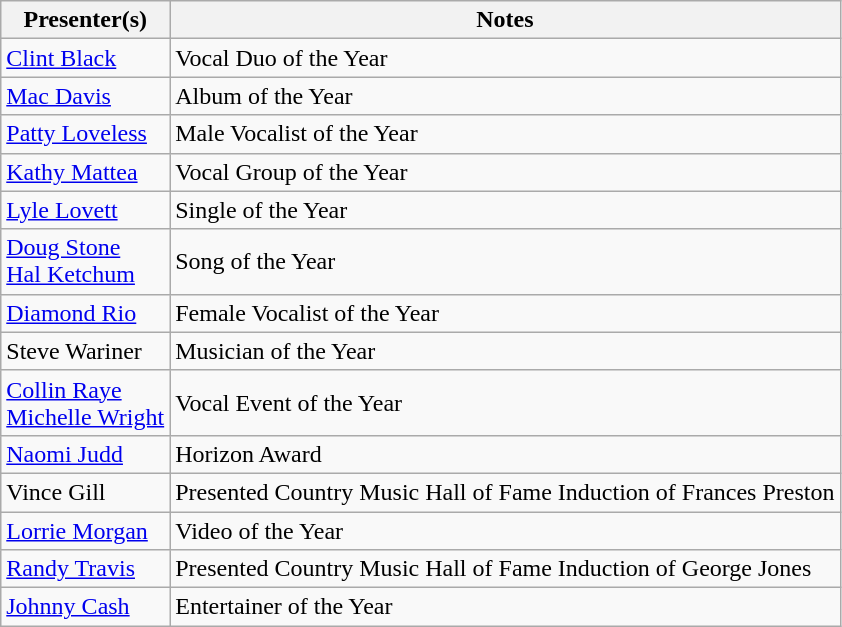<table class="wikitable">
<tr>
<th>Presenter(s)</th>
<th>Notes</th>
</tr>
<tr>
<td><a href='#'>Clint Black</a></td>
<td>Vocal Duo of the Year</td>
</tr>
<tr>
<td><a href='#'>Mac Davis</a></td>
<td>Album of the Year</td>
</tr>
<tr>
<td><a href='#'>Patty Loveless</a></td>
<td>Male Vocalist of the Year</td>
</tr>
<tr>
<td><a href='#'>Kathy Mattea</a></td>
<td>Vocal Group of the Year</td>
</tr>
<tr>
<td><a href='#'>Lyle Lovett</a></td>
<td>Single of the Year</td>
</tr>
<tr>
<td><a href='#'>Doug Stone</a><br><a href='#'>Hal Ketchum</a></td>
<td>Song of the Year</td>
</tr>
<tr>
<td><a href='#'>Diamond Rio</a></td>
<td>Female Vocalist of the Year</td>
</tr>
<tr>
<td>Steve Wariner</td>
<td>Musician of the Year</td>
</tr>
<tr>
<td><a href='#'>Collin Raye</a><br><a href='#'>Michelle Wright</a></td>
<td>Vocal Event of the Year</td>
</tr>
<tr>
<td><a href='#'>Naomi Judd</a></td>
<td>Horizon Award</td>
</tr>
<tr>
<td>Vince Gill</td>
<td>Presented Country Music Hall of Fame Induction of Frances Preston</td>
</tr>
<tr>
<td><a href='#'>Lorrie Morgan</a></td>
<td>Video of the Year</td>
</tr>
<tr>
<td><a href='#'>Randy Travis</a></td>
<td>Presented Country Music Hall of Fame Induction of George Jones</td>
</tr>
<tr>
<td><a href='#'>Johnny Cash</a></td>
<td>Entertainer of the Year</td>
</tr>
</table>
